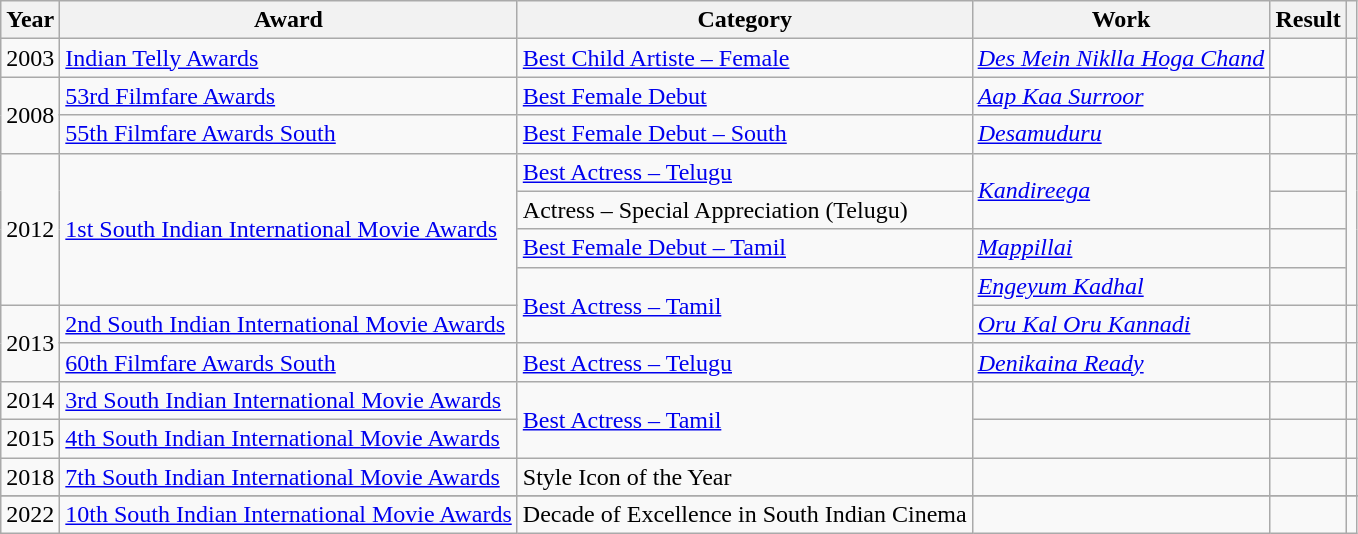<table class="wikitable">
<tr>
<th>Year</th>
<th>Award</th>
<th>Category</th>
<th>Work</th>
<th>Result</th>
<th></th>
</tr>
<tr>
<td>2003</td>
<td><a href='#'>Indian Telly Awards</a></td>
<td><a href='#'>Best Child Artiste – Female</a></td>
<td><em><a href='#'>Des Mein Niklla Hoga Chand</a></em></td>
<td></td>
<td></td>
</tr>
<tr>
<td rowspan="2">2008</td>
<td><a href='#'>53rd Filmfare Awards</a></td>
<td><a href='#'>Best Female Debut</a></td>
<td><em><a href='#'>Aap Kaa Surroor</a></em></td>
<td></td>
<td></td>
</tr>
<tr>
<td><a href='#'>55th Filmfare Awards South</a></td>
<td><a href='#'>Best Female Debut – South</a></td>
<td><em><a href='#'>Desamuduru</a></em></td>
<td></td>
<td></td>
</tr>
<tr>
<td rowspan="4">2012</td>
<td rowspan="4"><a href='#'>1st South Indian International Movie Awards</a></td>
<td><a href='#'>Best Actress – Telugu</a></td>
<td rowspan="2"><em><a href='#'>Kandireega</a></em></td>
<td></td>
<td rowspan="4"></td>
</tr>
<tr>
<td>Actress – Special Appreciation (Telugu)</td>
<td></td>
</tr>
<tr>
<td><a href='#'>Best Female Debut – Tamil</a></td>
<td><em><a href='#'>Mappillai</a></em></td>
<td></td>
</tr>
<tr>
<td rowspan="2"><a href='#'>Best Actress – Tamil</a></td>
<td><em><a href='#'>Engeyum Kadhal</a></em></td>
<td></td>
</tr>
<tr>
<td rowspan="2">2013</td>
<td><a href='#'>2nd South Indian International Movie Awards</a></td>
<td><em><a href='#'>Oru Kal Oru Kannadi</a></em></td>
<td></td>
<td></td>
</tr>
<tr>
<td><a href='#'>60th Filmfare Awards South</a></td>
<td><a href='#'>Best Actress – Telugu</a></td>
<td><em><a href='#'>Denikaina Ready</a></em></td>
<td></td>
<td></td>
</tr>
<tr>
<td>2014</td>
<td><a href='#'>3rd South Indian International Movie Awards</a></td>
<td rowspan="2"><a href='#'>Best Actress – Tamil</a></td>
<td></td>
<td></td>
<td></td>
</tr>
<tr>
<td>2015</td>
<td><a href='#'>4th South Indian International Movie Awards</a></td>
<td></td>
<td></td>
<td></td>
</tr>
<tr>
<td>2018</td>
<td><a href='#'>7th South Indian International Movie Awards</a></td>
<td>Style Icon of the Year</td>
<td></td>
<td></td>
<td></td>
</tr>
<tr>
</tr>
<tr>
<td>2022</td>
<td><a href='#'>10th South Indian International Movie Awards</a></td>
<td>Decade of Excellence in South Indian Cinema</td>
<td></td>
<td></td>
<td></td>
</tr>
</table>
